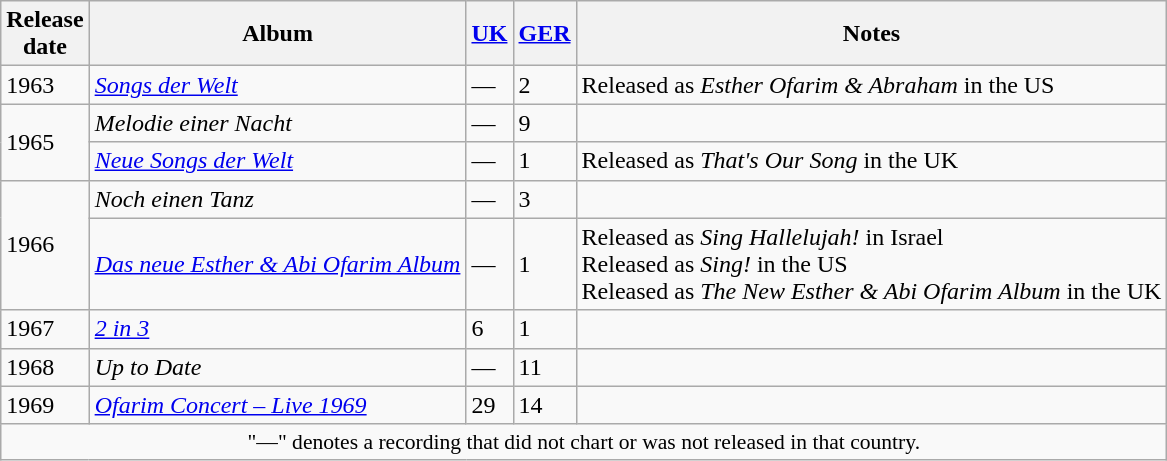<table class="wikitable">
<tr>
<th>Release<br>date</th>
<th>Album</th>
<th><a href='#'>UK</a><br></th>
<th><a href='#'>GER</a><br></th>
<th>Notes</th>
</tr>
<tr>
<td>1963</td>
<td><em><a href='#'>Songs der Welt</a></em></td>
<td>—</td>
<td>2</td>
<td>Released as <em>Esther Ofarim & Abraham</em> in the US</td>
</tr>
<tr>
<td rowspan="2">1965</td>
<td><em>Melodie einer Nacht</em></td>
<td>—</td>
<td>9</td>
<td></td>
</tr>
<tr>
<td><em><a href='#'>Neue Songs der Welt</a></em></td>
<td>—</td>
<td>1</td>
<td>Released as <em>That's Our Song</em> in the UK</td>
</tr>
<tr>
<td rowspan="2">1966</td>
<td><em>Noch einen Tanz</em></td>
<td>—</td>
<td>3</td>
<td></td>
</tr>
<tr>
<td><em><a href='#'>Das neue Esther & Abi Ofarim Album</a></em></td>
<td>—</td>
<td>1</td>
<td>Released as <em>Sing Hallelujah!</em> in Israel<br>Released as <em>Sing!</em> in the US<br>Released as <em>The New Esther & Abi Ofarim Album</em> in the UK</td>
</tr>
<tr>
<td>1967</td>
<td><em><a href='#'>2 in 3</a></em></td>
<td>6</td>
<td>1</td>
<td></td>
</tr>
<tr>
<td>1968</td>
<td><em>Up to Date</em></td>
<td>—</td>
<td>11</td>
<td></td>
</tr>
<tr>
<td>1969</td>
<td><em><a href='#'>Ofarim Concert – Live 1969</a></em></td>
<td>29</td>
<td>14</td>
<td></td>
</tr>
<tr>
<td colspan="5" style="text-align:center; font-size:90%;">"—" denotes a recording that did not chart or was not released in that country.</td>
</tr>
</table>
